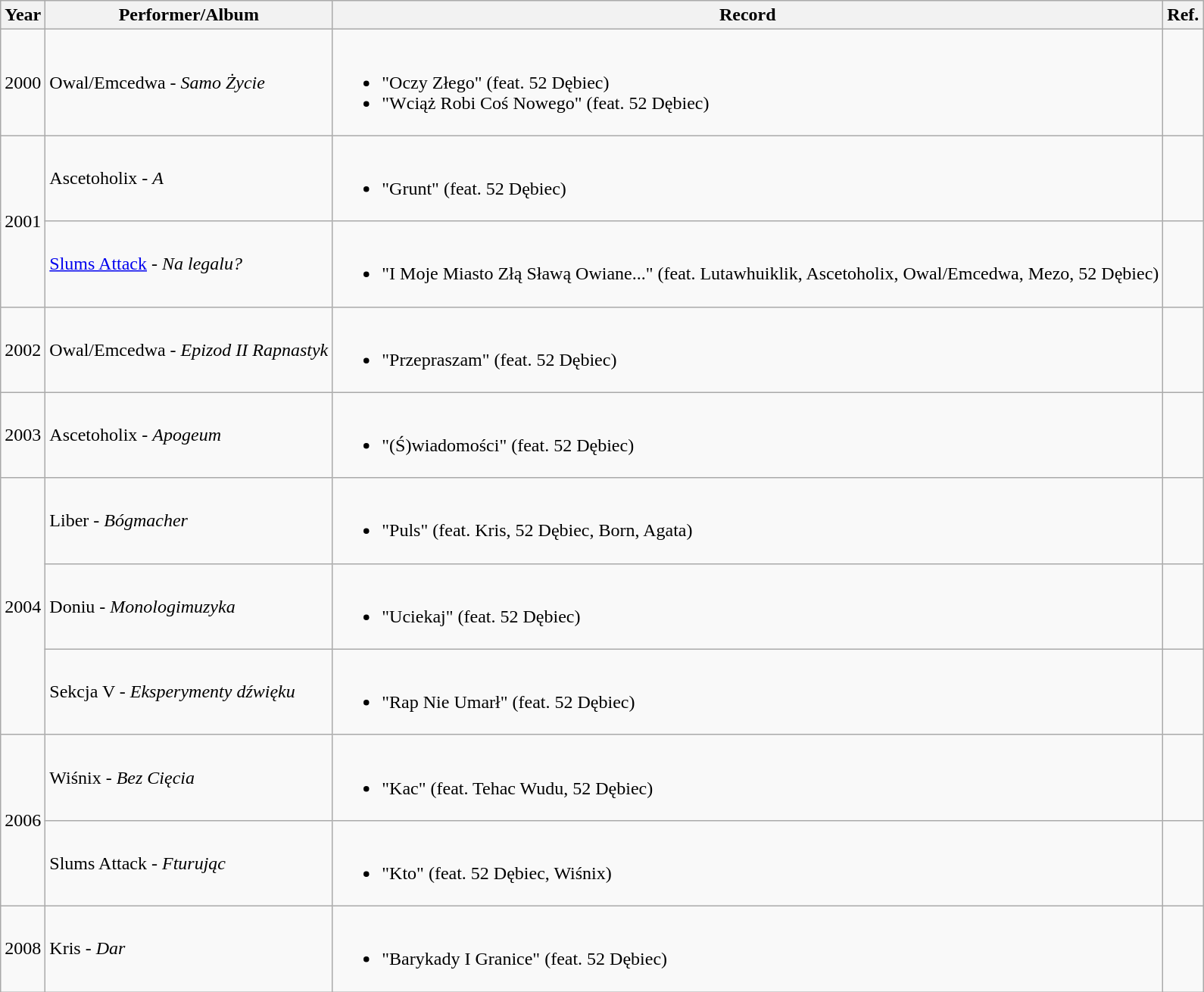<table class="wikitable">
<tr>
<th>Year</th>
<th>Performer/Album</th>
<th>Record</th>
<th>Ref.</th>
</tr>
<tr>
<td>2000</td>
<td>Owal/Emcedwa - <em>Samo Życie</em></td>
<td><br><ul><li>"Oczy Złego" (feat. 52 Dębiec)</li><li>"Wciąż Robi Coś Nowego" (feat. 52 Dębiec)</li></ul></td>
<td></td>
</tr>
<tr>
<td rowspan=2>2001</td>
<td>Ascetoholix - <em>A</em></td>
<td><br><ul><li>"Grunt" (feat. 52 Dębiec)</li></ul></td>
<td></td>
</tr>
<tr>
<td><a href='#'>Slums Attack</a> - <em>Na legalu?</em></td>
<td><br><ul><li>"I Moje Miasto Złą Sławą Owiane..." (feat. Lutawhuiklik, Ascetoholix, Owal/Emcedwa, Mezo, 52 Dębiec)</li></ul></td>
<td></td>
</tr>
<tr>
<td>2002</td>
<td>Owal/Emcedwa - <em>Epizod II Rapnastyk</em></td>
<td><br><ul><li>"Przepraszam" (feat. 52 Dębiec)</li></ul></td>
<td></td>
</tr>
<tr>
<td>2003</td>
<td>Ascetoholix - <em>Apogeum</em></td>
<td><br><ul><li>"(Ś)wiadomości" (feat. 52 Dębiec)</li></ul></td>
<td></td>
</tr>
<tr>
<td rowspan=3>2004</td>
<td>Liber - <em>Bógmacher</em></td>
<td><br><ul><li>"Puls" (feat. Kris, 52 Dębiec, Born, Agata)</li></ul></td>
<td></td>
</tr>
<tr>
<td>Doniu - <em>Monologimuzyka</em></td>
<td><br><ul><li>"Uciekaj" (feat. 52 Dębiec)</li></ul></td>
<td></td>
</tr>
<tr>
<td>Sekcja V - <em>Eksperymenty dźwięku</em></td>
<td><br><ul><li>"Rap Nie Umarł" (feat. 52 Dębiec)</li></ul></td>
<td></td>
</tr>
<tr>
<td rowspan=2>2006</td>
<td>Wiśnix - <em>Bez Cięcia</em></td>
<td><br><ul><li>"Kac" (feat. Tehac Wudu, 52 Dębiec)</li></ul></td>
<td></td>
</tr>
<tr>
<td>Slums Attack - <em>Fturując</em></td>
<td><br><ul><li>"Kto" (feat. 52 Dębiec, Wiśnix)</li></ul></td>
<td></td>
</tr>
<tr>
<td>2008</td>
<td>Kris - <em>Dar</em></td>
<td><br><ul><li>"Barykady I Granice" (feat. 52 Dębiec)</li></ul></td>
<td></td>
</tr>
</table>
